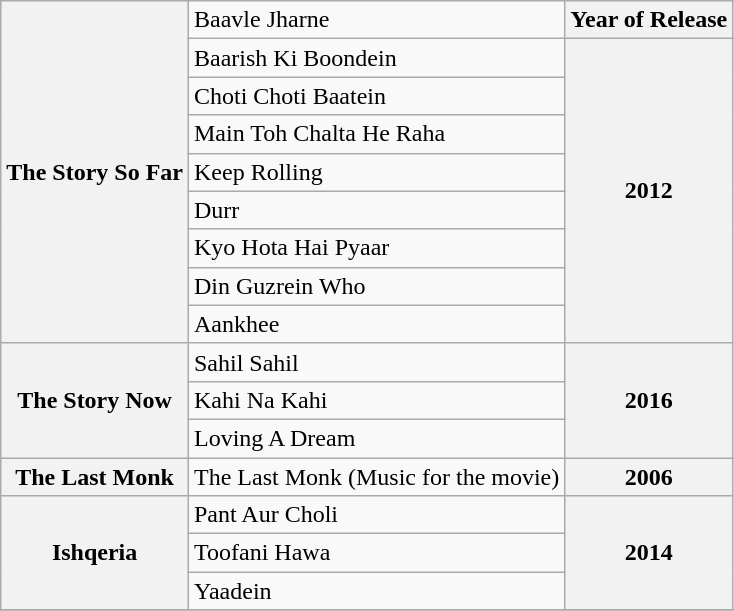<table class="wikitable">
<tr>
<th rowspan="9">The Story So Far</th>
<td>Baavle Jharne</td>
<th>Year of Release</th>
</tr>
<tr>
<td>Baarish Ki Boondein</td>
<th rowspan="8">2012</th>
</tr>
<tr>
<td>Choti Choti Baatein</td>
</tr>
<tr>
<td>Main Toh Chalta He Raha</td>
</tr>
<tr>
<td>Keep Rolling</td>
</tr>
<tr>
<td>Durr</td>
</tr>
<tr>
<td>Kyo Hota Hai Pyaar</td>
</tr>
<tr>
<td>Din Guzrein Who</td>
</tr>
<tr>
<td>Aankhee</td>
</tr>
<tr>
<th rowspan="3">The Story Now</th>
<td>Sahil Sahil</td>
<th rowspan="3">2016</th>
</tr>
<tr>
<td>Kahi Na Kahi</td>
</tr>
<tr>
<td>Loving A Dream</td>
</tr>
<tr>
<th>The Last Monk</th>
<td>The Last Monk (Music for the movie)</td>
<th>2006</th>
</tr>
<tr>
<th rowspan="3">Ishqeria</th>
<td>Pant Aur Choli</td>
<th rowspan="3">2014</th>
</tr>
<tr>
<td>Toofani Hawa</td>
</tr>
<tr>
<td>Yaadein</td>
</tr>
<tr>
</tr>
</table>
